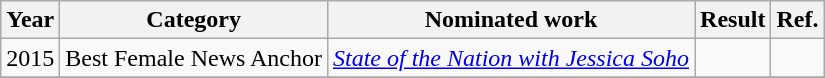<table class="wikitable plainrowheaders sortable">
<tr>
<th>Year</th>
<th>Category</th>
<th>Nominated work</th>
<th>Result</th>
<th>Ref.</th>
</tr>
<tr>
<td>2015</td>
<td>Best Female News Anchor</td>
<td><em><a href='#'>State of the Nation with Jessica Soho</a></em></td>
<td></td>
<td></td>
</tr>
<tr>
</tr>
</table>
